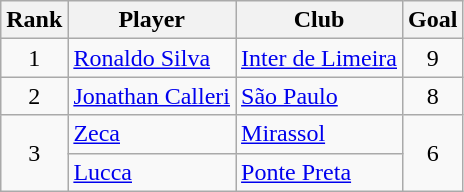<table class="wikitable">
<tr>
<th>Rank</th>
<th>Player</th>
<th>Club</th>
<th>Goal</th>
</tr>
<tr>
<td align="center">1</td>
<td> <a href='#'>Ronaldo Silva</a></td>
<td><a href='#'>Inter de Limeira</a></td>
<td align="center">9</td>
</tr>
<tr>
<td align="center">2</td>
<td> <a href='#'>Jonathan Calleri</a></td>
<td><a href='#'>São Paulo</a></td>
<td align="center">8</td>
</tr>
<tr>
<td rowspan="2" align="center">3</td>
<td> <a href='#'>Zeca</a></td>
<td><a href='#'>Mirassol</a></td>
<td rowspan="2" align="center">6</td>
</tr>
<tr>
<td> <a href='#'>Lucca</a></td>
<td><a href='#'>Ponte Preta</a></td>
</tr>
</table>
